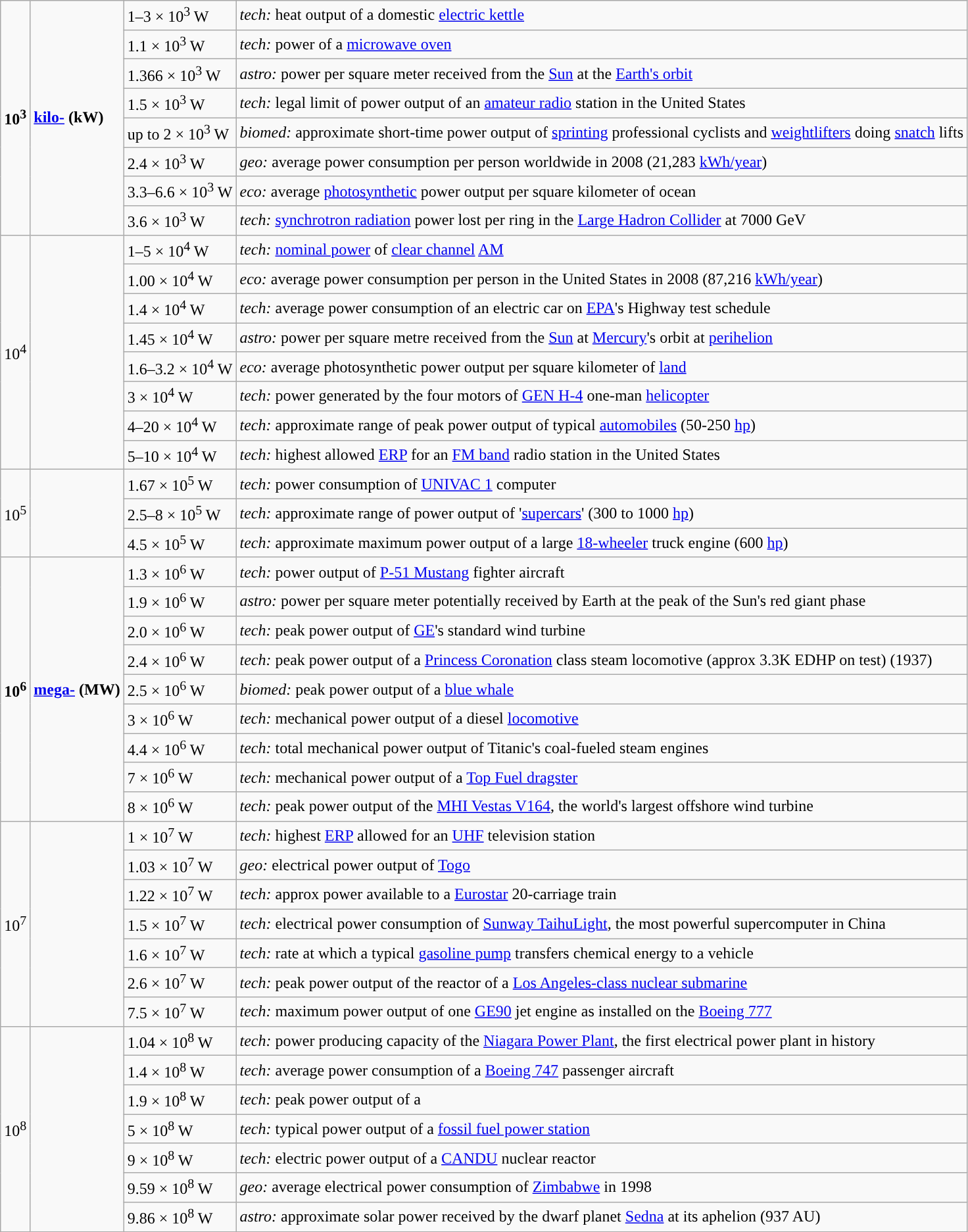<table class="wikitable">
<tr>
<td rowspan=8><strong>10<sup>3</sup></strong></td>
<td rowspan=8><strong><a href='#'>kilo-</a> (kW)</strong></td>
<td>1–3 × 10<sup>3</sup> W</td>
<td><em>tech:</em> heat output of a domestic <a href='#'>electric kettle</a></td>
</tr>
<tr>
<td>1.1 × 10<sup>3</sup> W</td>
<td><em>tech:</em> power of a <a href='#'>microwave oven</a></td>
</tr>
<tr>
<td>1.366 × 10<sup>3</sup> W</td>
<td><em>astro:</em> power per square meter received from the <a href='#'>Sun</a> at the <a href='#'>Earth's orbit</a></td>
</tr>
<tr>
<td>1.5 × 10<sup>3</sup> W</td>
<td><em>tech:</em> legal limit of power output of an <a href='#'>amateur radio</a> station in the United States</td>
</tr>
<tr>
<td>up to 2 × 10<sup>3</sup> W</td>
<td><em>biomed:</em> approximate short-time power output of <a href='#'>sprinting</a> professional cyclists and <a href='#'>weightlifters</a> doing <a href='#'>snatch</a> lifts</td>
</tr>
<tr>
<td>2.4 × 10<sup>3</sup> W</td>
<td><em>geo:</em> average power consumption per person worldwide in 2008 (21,283 <a href='#'>kWh/year</a>)</td>
</tr>
<tr>
<td>3.3–6.6 × 10<sup>3</sup> W</td>
<td><em>eco:</em> average <a href='#'>photosynthetic</a> power output per square kilometer of ocean</td>
</tr>
<tr>
<td>3.6 × 10<sup>3</sup> W</td>
<td><em>tech:</em> <a href='#'>synchrotron radiation</a> power lost per ring in the <a href='#'>Large Hadron Collider</a> at 7000 GeV</td>
</tr>
<tr>
<td rowspan=8>10<sup>4</sup></td>
<td rowspan=8></td>
<td>1–5 × 10<sup>4</sup> W</td>
<td><em>tech:</em> <a href='#'>nominal power</a> of <a href='#'>clear channel</a> <a href='#'>AM</a></td>
</tr>
<tr>
<td>1.00 × 10<sup>4</sup> W</td>
<td><em>eco:</em> average power consumption per person in the United States in 2008 (87,216 <a href='#'>kWh/year</a>)</td>
</tr>
<tr>
<td>1.4 × 10<sup>4</sup> W</td>
<td><em>tech:</em> average power consumption of an electric car on <a href='#'>EPA</a>'s Highway test schedule</td>
</tr>
<tr>
<td>1.45 × 10<sup>4</sup> W</td>
<td><em>astro:</em> power per square metre received from the <a href='#'>Sun</a> at <a href='#'>Mercury</a>'s orbit at <a href='#'>perihelion</a></td>
</tr>
<tr>
<td>1.6–3.2 × 10<sup>4</sup> W</td>
<td><em>eco:</em> average photosynthetic power output per square kilometer of <a href='#'>land</a></td>
</tr>
<tr>
<td>3 × 10<sup>4</sup> W</td>
<td><em>tech:</em> power generated by the four motors of <a href='#'>GEN H-4</a> one-man <a href='#'>helicopter</a></td>
</tr>
<tr>
<td>4–20 × 10<sup>4</sup> W</td>
<td><em>tech:</em> approximate range of peak power output of typical <a href='#'>automobiles</a> (50-250 <a href='#'>hp</a>)</td>
</tr>
<tr>
<td>5–10 × 10<sup>4</sup> W</td>
<td><em>tech:</em> highest allowed <a href='#'>ERP</a> for an <a href='#'>FM band</a> radio station in the United States</td>
</tr>
<tr>
<td rowspan=3>10<sup>5</sup></td>
<td rowspan=3></td>
<td>1.67 × 10<sup>5</sup> W</td>
<td><em>tech:</em> power consumption of <a href='#'>UNIVAC 1</a> computer</td>
</tr>
<tr>
<td>2.5–8 × 10<sup>5</sup> W</td>
<td><em>tech:</em> approximate range of power output of '<a href='#'>supercars</a>' (300 to 1000 <a href='#'>hp</a>)</td>
</tr>
<tr>
<td>4.5 × 10<sup>5</sup> W</td>
<td><em>tech:</em> approximate maximum power output of a large <a href='#'>18-wheeler</a> truck engine (600 <a href='#'>hp</a>)</td>
</tr>
<tr>
<td rowspan="9"><strong>10<sup>6</sup></strong></td>
<td rowspan="9"><strong><a href='#'>mega-</a> (MW)</strong></td>
<td>1.3 × 10<sup>6</sup> W</td>
<td><em>tech:</em> power output of <a href='#'>P-51 Mustang</a> fighter aircraft</td>
</tr>
<tr>
<td>1.9 × 10<sup>6</sup> W</td>
<td><em>astro:</em> power per square meter potentially received by Earth at the peak of the Sun's red giant phase</td>
</tr>
<tr>
<td>2.0 × 10<sup>6</sup> W</td>
<td><em>tech:</em> peak power output of <a href='#'>GE</a>'s standard wind turbine</td>
</tr>
<tr>
<td>2.4 × 10<sup>6</sup> W</td>
<td><em>tech:</em> peak power output of a <a href='#'>Princess Coronation</a> class steam locomotive (approx 3.3K EDHP on test) (1937)</td>
</tr>
<tr>
<td>2.5 × 10<sup>6</sup> W</td>
<td><em>biomed:</em> peak power output of a <a href='#'>blue whale</a></td>
</tr>
<tr>
<td>3 × 10<sup>6</sup> W</td>
<td><em>tech:</em> mechanical power output of a diesel <a href='#'>locomotive</a></td>
</tr>
<tr>
<td>4.4 × 10<sup>6</sup> W</td>
<td><em>tech:</em> total mechanical power output of Titanic's coal-fueled steam engines</td>
</tr>
<tr>
<td>7 × 10<sup>6</sup> W</td>
<td><em>tech:</em> mechanical power output of a <a href='#'>Top Fuel dragster</a></td>
</tr>
<tr>
<td>8 × 10<sup>6</sup> W</td>
<td><em>tech:</em> peak power output of the <a href='#'>MHI Vestas V164</a>, the world's largest offshore wind turbine</td>
</tr>
<tr>
<td rowspan="7">10<sup>7</sup></td>
<td rowspan="7"></td>
<td>1 × 10<sup>7</sup> W</td>
<td><em>tech:</em> highest <a href='#'>ERP</a> allowed for an <a href='#'>UHF</a> television station</td>
</tr>
<tr>
<td>1.03 × 10<sup>7</sup> W</td>
<td><em>geo:</em> electrical power output of <a href='#'>Togo</a></td>
</tr>
<tr>
<td>1.22 × 10<sup>7</sup> W</td>
<td><em>tech:</em> approx power available to a <a href='#'>Eurostar</a> 20-carriage train</td>
</tr>
<tr>
<td>1.5 × 10<sup>7</sup> W</td>
<td><em>tech:</em> electrical power consumption of <a href='#'>Sunway TaihuLight</a>, the most powerful supercomputer in China</td>
</tr>
<tr>
<td>1.6 × 10<sup>7</sup> W</td>
<td><em>tech:</em> rate at which a typical <a href='#'>gasoline pump</a> transfers chemical energy to a vehicle</td>
</tr>
<tr>
<td>2.6 × 10<sup>7</sup> W</td>
<td><em>tech:</em> peak power output of the reactor of a <a href='#'>Los Angeles-class nuclear submarine</a></td>
</tr>
<tr>
<td>7.5 × 10<sup>7</sup> W</td>
<td><em>tech:</em> maximum power output of one <a href='#'>GE90</a> jet engine as installed on the <a href='#'>Boeing 777</a></td>
</tr>
<tr>
<td rowspan="7">10<sup>8</sup></td>
<td rowspan="7"></td>
<td>1.04 × 10<sup>8</sup> W</td>
<td><em>tech:</em> power producing capacity of the <a href='#'>Niagara Power Plant</a>, the first electrical power plant in history</td>
</tr>
<tr>
<td>1.4 × 10<sup>8</sup> W</td>
<td><em>tech:</em> average power consumption of a <a href='#'>Boeing 747</a> passenger aircraft</td>
</tr>
<tr>
<td>1.9 × 10<sup>8</sup> W</td>
<td><em>tech:</em> peak power output of a </td>
</tr>
<tr>
<td>5 × 10<sup>8</sup> W</td>
<td><em>tech:</em> typical power output of a <a href='#'>fossil fuel power station</a></td>
</tr>
<tr>
<td>9 × 10<sup>8</sup> W</td>
<td><em>tech:</em> electric power output of a <a href='#'>CANDU</a> nuclear reactor</td>
</tr>
<tr>
<td>9.59 × 10<sup>8</sup> W</td>
<td><em>geo:</em> average electrical power consumption of <a href='#'>Zimbabwe</a> in 1998</td>
</tr>
<tr>
<td>9.86 × 10<sup>8</sup> W</td>
<td><em>astro:</em> approximate solar power received by the dwarf planet <a href='#'>Sedna</a> at its aphelion (937 AU)</td>
</tr>
</table>
